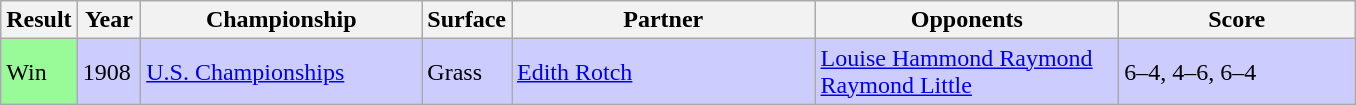<table class="sortable wikitable">
<tr>
<th style="width:40px">Result</th>
<th style="width:35px">Year</th>
<th style="width:180px">Championship</th>
<th style="width:50px">Surface</th>
<th style="width:195px">Partner</th>
<th style="width:195px">Opponents</th>
<th style="width:150px" class="unsortable">Score</th>
</tr>
<tr style="background:#ccf;">
<td style="background:#98fb98;">Win</td>
<td>1908</td>
<td><a href='#'>U.S. Championships</a></td>
<td>Grass</td>
<td> <a href='#'>Edith Rotch</a></td>
<td> <a href='#'>Louise Hammond Raymond</a><br> <a href='#'>Raymond Little</a></td>
<td>6–4, 4–6, 6–4</td>
</tr>
</table>
